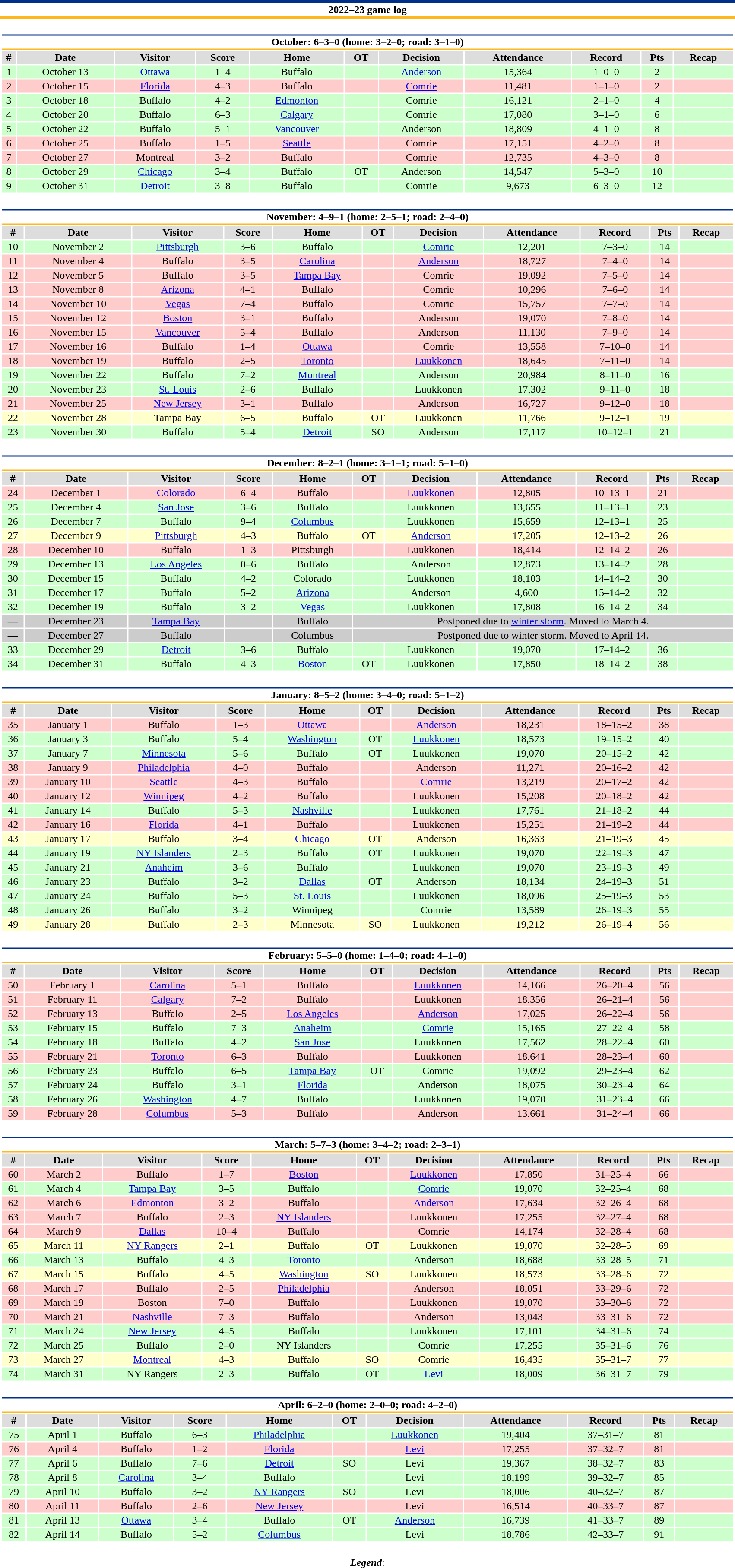<table class="toccolours" style="width:90%; clear:both; margin:1.5em auto; text-align:center;">
<tr>
<th colspan="11" style="background:#FFFFFF; border-top:#003087 5px solid; border-bottom:#FFB81C 5px solid;">2022–23 game log</th>
</tr>
<tr>
<td colspan="11"><br><table class="toccolours collapsible collapsed" style="width:100%;">
<tr>
<th colspan="11" style="background:#FFFFFF; border-top:#003087 2px solid; border-bottom:#FFB81C 2px solid;">October: 6–3–0 (home: 3–2–0; road: 3–1–0)</th>
</tr>
<tr style="background:#ddd;">
<th>#</th>
<th>Date</th>
<th>Visitor</th>
<th>Score</th>
<th>Home</th>
<th>OT</th>
<th>Decision</th>
<th>Attendance</th>
<th>Record</th>
<th>Pts</th>
<th>Recap</th>
</tr>
<tr style="background:#cfc;">
<td>1</td>
<td>October 13</td>
<td><a href='#'>Ottawa</a></td>
<td>1–4</td>
<td>Buffalo</td>
<td></td>
<td><a href='#'>Anderson</a></td>
<td>15,364</td>
<td>1–0–0</td>
<td>2</td>
<td></td>
</tr>
<tr style="background:#fcc;">
<td>2</td>
<td>October 15</td>
<td><a href='#'>Florida</a></td>
<td>4–3</td>
<td>Buffalo</td>
<td></td>
<td><a href='#'>Comrie</a></td>
<td>11,481</td>
<td>1–1–0</td>
<td>2</td>
<td></td>
</tr>
<tr style="background:#cfc;">
<td>3</td>
<td>October 18</td>
<td>Buffalo</td>
<td>4–2</td>
<td><a href='#'>Edmonton</a></td>
<td></td>
<td>Comrie</td>
<td>16,121</td>
<td>2–1–0</td>
<td>4</td>
<td></td>
</tr>
<tr style="background:#cfc;">
<td>4</td>
<td>October 20</td>
<td>Buffalo</td>
<td>6–3</td>
<td><a href='#'>Calgary</a></td>
<td></td>
<td>Comrie</td>
<td>17,080</td>
<td>3–1–0</td>
<td>6</td>
<td></td>
</tr>
<tr style="background:#cfc;">
<td>5</td>
<td>October 22</td>
<td>Buffalo</td>
<td>5–1</td>
<td><a href='#'>Vancouver</a></td>
<td></td>
<td>Anderson</td>
<td>18,809</td>
<td>4–1–0</td>
<td>8</td>
<td></td>
</tr>
<tr style="background:#fcc;">
<td>6</td>
<td>October 25</td>
<td>Buffalo</td>
<td>1–5</td>
<td><a href='#'>Seattle</a></td>
<td></td>
<td>Comrie</td>
<td>17,151</td>
<td>4–2–0</td>
<td>8</td>
<td></td>
</tr>
<tr style="background:#fcc;">
<td>7</td>
<td>October 27</td>
<td>Montreal</td>
<td>3–2</td>
<td>Buffalo</td>
<td></td>
<td>Comrie</td>
<td>12,735</td>
<td>4–3–0</td>
<td>8</td>
<td></td>
</tr>
<tr style="background:#cfc;">
<td>8</td>
<td>October 29</td>
<td><a href='#'>Chicago</a></td>
<td>3–4</td>
<td>Buffalo</td>
<td>OT</td>
<td>Anderson</td>
<td>14,547</td>
<td>5–3–0</td>
<td>10</td>
<td></td>
</tr>
<tr style="background:#cfc;">
<td>9</td>
<td>October 31</td>
<td><a href='#'>Detroit</a></td>
<td>3–8</td>
<td>Buffalo</td>
<td></td>
<td>Comrie</td>
<td>9,673</td>
<td>6–3–0</td>
<td>12</td>
<td></td>
</tr>
</table>
</td>
</tr>
<tr>
<td colspan="11"><br><table class="toccolours collapsible collapsed" style="width:100%;">
<tr>
<th colspan="11" style="background:#FFFFFF; border-top:#003087 2px solid; border-bottom:#FFB81C 2px solid;">November: 4–9–1 (home: 2–5–1; road: 2–4–0)</th>
</tr>
<tr style="background:#ddd;">
<th>#</th>
<th>Date</th>
<th>Visitor</th>
<th>Score</th>
<th>Home</th>
<th>OT</th>
<th>Decision</th>
<th>Attendance</th>
<th>Record</th>
<th>Pts</th>
<th>Recap</th>
</tr>
<tr style="background:#cfc;">
<td>10</td>
<td>November 2</td>
<td><a href='#'>Pittsburgh</a></td>
<td>3–6</td>
<td>Buffalo</td>
<td></td>
<td><a href='#'>Comrie</a></td>
<td>12,201</td>
<td>7–3–0</td>
<td>14</td>
<td></td>
</tr>
<tr style="background:#fcc;">
<td>11</td>
<td>November 4</td>
<td>Buffalo</td>
<td>3–5</td>
<td><a href='#'>Carolina</a></td>
<td></td>
<td><a href='#'>Anderson</a></td>
<td>18,727</td>
<td>7–4–0</td>
<td>14</td>
<td></td>
</tr>
<tr style="background:#fcc;">
<td>12</td>
<td>November 5</td>
<td>Buffalo</td>
<td>3–5</td>
<td><a href='#'>Tampa Bay</a></td>
<td></td>
<td>Comrie</td>
<td>19,092</td>
<td>7–5–0</td>
<td>14</td>
<td></td>
</tr>
<tr style="background:#fcc;">
<td>13</td>
<td>November 8</td>
<td><a href='#'>Arizona</a></td>
<td>4–1</td>
<td>Buffalo</td>
<td></td>
<td>Comrie</td>
<td>10,296</td>
<td>7–6–0</td>
<td>14</td>
<td></td>
</tr>
<tr style="background:#fcc;">
<td>14</td>
<td>November 10</td>
<td><a href='#'>Vegas</a></td>
<td>7–4</td>
<td>Buffalo</td>
<td></td>
<td>Comrie</td>
<td>15,757</td>
<td>7–7–0</td>
<td>14</td>
<td></td>
</tr>
<tr style="background:#fcc;">
<td>15</td>
<td>November 12</td>
<td><a href='#'>Boston</a></td>
<td>3–1</td>
<td>Buffalo</td>
<td></td>
<td>Anderson</td>
<td>19,070</td>
<td>7–8–0</td>
<td>14</td>
<td></td>
</tr>
<tr style="background:#fcc;">
<td>16</td>
<td>November 15</td>
<td><a href='#'>Vancouver</a></td>
<td>5–4</td>
<td>Buffalo</td>
<td></td>
<td>Anderson</td>
<td>11,130</td>
<td>7–9–0</td>
<td>14</td>
<td></td>
</tr>
<tr style="background:#fcc;">
<td>17</td>
<td>November 16</td>
<td>Buffalo</td>
<td>1–4</td>
<td><a href='#'>Ottawa</a></td>
<td></td>
<td>Comrie</td>
<td>13,558</td>
<td>7–10–0</td>
<td>14</td>
<td></td>
</tr>
<tr style="background:#fcc;">
<td>18</td>
<td>November 19</td>
<td>Buffalo</td>
<td>2–5</td>
<td><a href='#'>Toronto</a></td>
<td></td>
<td><a href='#'>Luukkonen</a></td>
<td>18,645</td>
<td>7–11–0</td>
<td>14</td>
<td></td>
</tr>
<tr style="background:#cfc;">
<td>19</td>
<td>November 22</td>
<td>Buffalo</td>
<td>7–2</td>
<td><a href='#'>Montreal</a></td>
<td></td>
<td>Anderson</td>
<td>20,984</td>
<td>8–11–0</td>
<td>16</td>
<td></td>
</tr>
<tr style="background:#cfc;">
<td>20</td>
<td>November 23</td>
<td><a href='#'>St. Louis</a></td>
<td>2–6</td>
<td>Buffalo</td>
<td></td>
<td>Luukkonen</td>
<td>17,302</td>
<td>9–11–0</td>
<td>18</td>
<td></td>
</tr>
<tr style="background:#fcc;">
<td>21</td>
<td>November 25</td>
<td><a href='#'>New Jersey</a></td>
<td>3–1</td>
<td>Buffalo</td>
<td></td>
<td>Anderson</td>
<td>16,727</td>
<td>9–12–0</td>
<td>18</td>
<td></td>
</tr>
<tr style="background:#ffc;">
<td>22</td>
<td>November 28</td>
<td>Tampa Bay</td>
<td>6–5</td>
<td>Buffalo</td>
<td>OT</td>
<td>Luukkonen</td>
<td>11,766</td>
<td>9–12–1</td>
<td>19</td>
<td></td>
</tr>
<tr style="background:#cfc;">
<td>23</td>
<td>November 30</td>
<td>Buffalo</td>
<td>5–4</td>
<td><a href='#'>Detroit</a></td>
<td>SO</td>
<td>Anderson</td>
<td>17,117</td>
<td>10–12–1</td>
<td>21</td>
<td></td>
</tr>
</table>
</td>
</tr>
<tr>
<td colspan="11"><br><table class="toccolours collapsible collapsed" style="width:100%;">
<tr>
<th colspan="11" style="background:#FFFFFF; border-top:#003087 2px solid; border-bottom:#FFB81C 2px solid;">December: 8–2–1 (home: 3–1–1; road: 5–1–0)</th>
</tr>
<tr style="background:#ddd;">
<th>#</th>
<th>Date</th>
<th>Visitor</th>
<th>Score</th>
<th>Home</th>
<th>OT</th>
<th>Decision</th>
<th>Attendance</th>
<th>Record</th>
<th>Pts</th>
<th>Recap</th>
</tr>
<tr style="background:#fcc;">
<td>24</td>
<td>December 1</td>
<td><a href='#'>Colorado</a></td>
<td>6–4</td>
<td>Buffalo</td>
<td></td>
<td><a href='#'>Luukkonen</a></td>
<td>12,805</td>
<td>10–13–1</td>
<td>21</td>
<td></td>
</tr>
<tr style="background:#cfc;">
<td>25</td>
<td>December 4</td>
<td><a href='#'>San Jose</a></td>
<td>3–6</td>
<td>Buffalo</td>
<td></td>
<td>Luukkonen</td>
<td>13,655</td>
<td>11–13–1</td>
<td>23</td>
<td></td>
</tr>
<tr style="background:#cfc;">
<td>26</td>
<td>December 7</td>
<td>Buffalo</td>
<td>9–4</td>
<td><a href='#'>Columbus</a></td>
<td></td>
<td>Luukkonen</td>
<td>15,659</td>
<td>12–13–1</td>
<td>25</td>
<td></td>
</tr>
<tr style="background:#ffc;">
<td>27</td>
<td>December 9</td>
<td><a href='#'>Pittsburgh</a></td>
<td>4–3</td>
<td>Buffalo</td>
<td>OT</td>
<td><a href='#'>Anderson</a></td>
<td>17,205</td>
<td>12–13–2</td>
<td>26</td>
<td></td>
</tr>
<tr style="background:#fcc;">
<td>28</td>
<td>December 10</td>
<td>Buffalo</td>
<td>1–3</td>
<td>Pittsburgh</td>
<td></td>
<td>Luukkonen</td>
<td>18,414</td>
<td>12–14–2</td>
<td>26</td>
<td></td>
</tr>
<tr style="background:#cfc;">
<td>29</td>
<td>December 13</td>
<td><a href='#'>Los Angeles</a></td>
<td>0–6</td>
<td>Buffalo</td>
<td></td>
<td>Anderson</td>
<td>12,873</td>
<td>13–14–2</td>
<td>28</td>
<td></td>
</tr>
<tr style="background:#cfc;">
<td>30</td>
<td>December 15</td>
<td>Buffalo</td>
<td>4–2</td>
<td>Colorado</td>
<td></td>
<td>Luukkonen</td>
<td>18,103</td>
<td>14–14–2</td>
<td>30</td>
<td></td>
</tr>
<tr style="background:#cfc;">
<td>31</td>
<td>December 17</td>
<td>Buffalo</td>
<td>5–2</td>
<td><a href='#'>Arizona</a></td>
<td></td>
<td>Anderson</td>
<td>4,600</td>
<td>15–14–2</td>
<td>32</td>
<td></td>
</tr>
<tr style="background:#cfc;">
<td>32</td>
<td>December 19</td>
<td>Buffalo</td>
<td>3–2</td>
<td><a href='#'>Vegas</a></td>
<td></td>
<td>Luukkonen</td>
<td>17,808</td>
<td>16–14–2</td>
<td>34</td>
<td></td>
</tr>
<tr style="background:#ccc;">
<td>—</td>
<td>December 23</td>
<td><a href='#'>Tampa Bay</a></td>
<td></td>
<td>Buffalo</td>
<td colspan="6">Postponed due to <a href='#'>winter storm</a>. Moved to March 4.</td>
</tr>
<tr style="background:#ccc;">
<td>—</td>
<td>December 27</td>
<td>Buffalo</td>
<td></td>
<td>Columbus</td>
<td colspan="6">Postponed due to winter storm. Moved to April 14.</td>
</tr>
<tr style="background:#cfc;">
<td>33</td>
<td>December 29</td>
<td><a href='#'>Detroit</a></td>
<td>3–6</td>
<td>Buffalo</td>
<td></td>
<td>Luukkonen</td>
<td>19,070</td>
<td>17–14–2</td>
<td>36</td>
<td></td>
</tr>
<tr style="background:#cfc;">
<td>34</td>
<td>December 31</td>
<td>Buffalo</td>
<td>4–3</td>
<td><a href='#'>Boston</a></td>
<td>OT</td>
<td>Luukkonen</td>
<td>17,850</td>
<td>18–14–2</td>
<td>38</td>
<td></td>
</tr>
</table>
</td>
</tr>
<tr>
<td colspan="11"><br><table class="toccolours collapsible collapsed" style="width:100%;">
<tr>
<th colspan="11" style="background:#FFFFFF; border-top:#003087 2px solid; border-bottom:#FFB81C 2px solid;">January: 8–5–2 (home: 3–4–0; road: 5–1–2)</th>
</tr>
<tr style="background:#ddd;">
<th>#</th>
<th>Date</th>
<th>Visitor</th>
<th>Score</th>
<th>Home</th>
<th>OT</th>
<th>Decision</th>
<th>Attendance</th>
<th>Record</th>
<th>Pts</th>
<th>Recap</th>
</tr>
<tr style="background:#fcc;">
<td>35</td>
<td>January 1</td>
<td>Buffalo</td>
<td>1–3</td>
<td><a href='#'>Ottawa</a></td>
<td></td>
<td><a href='#'>Anderson</a></td>
<td>18,231</td>
<td>18–15–2</td>
<td>38</td>
<td></td>
</tr>
<tr style="background:#cfc;">
<td>36</td>
<td>January 3</td>
<td>Buffalo</td>
<td>5–4</td>
<td><a href='#'>Washington</a></td>
<td>OT</td>
<td><a href='#'>Luukkonen</a></td>
<td>18,573</td>
<td>19–15–2</td>
<td>40</td>
<td></td>
</tr>
<tr style="background:#cfc;">
<td>37</td>
<td>January 7</td>
<td><a href='#'>Minnesota</a></td>
<td>5–6</td>
<td>Buffalo</td>
<td>OT</td>
<td>Luukkonen</td>
<td>19,070</td>
<td>20–15–2</td>
<td>42</td>
<td></td>
</tr>
<tr style="background:#fcc;">
<td>38</td>
<td>January 9</td>
<td><a href='#'>Philadelphia</a></td>
<td>4–0</td>
<td>Buffalo</td>
<td></td>
<td>Anderson</td>
<td>11,271</td>
<td>20–16–2</td>
<td>42</td>
<td></td>
</tr>
<tr style="background:#fcc;">
<td>39</td>
<td>January 10</td>
<td><a href='#'>Seattle</a></td>
<td>4–3</td>
<td>Buffalo</td>
<td></td>
<td><a href='#'>Comrie</a></td>
<td>13,219</td>
<td>20–17–2</td>
<td>42</td>
<td></td>
</tr>
<tr style="background:#fcc;">
<td>40</td>
<td>January 12</td>
<td><a href='#'>Winnipeg</a></td>
<td>4–2</td>
<td>Buffalo</td>
<td></td>
<td>Luukkonen</td>
<td>15,208</td>
<td>20–18–2</td>
<td>42</td>
<td></td>
</tr>
<tr style="background:#cfc;">
<td>41</td>
<td>January 14</td>
<td>Buffalo</td>
<td>5–3</td>
<td><a href='#'>Nashville</a></td>
<td></td>
<td>Luukkonen</td>
<td>17,761</td>
<td>21–18–2</td>
<td>44</td>
<td></td>
</tr>
<tr style="background:#fcc;">
<td>42</td>
<td>January 16</td>
<td><a href='#'>Florida</a></td>
<td>4–1</td>
<td>Buffalo</td>
<td></td>
<td>Luukkonen</td>
<td>15,251</td>
<td>21–19–2</td>
<td>44</td>
<td></td>
</tr>
<tr style="background:#ffc;">
<td>43</td>
<td>January 17</td>
<td>Buffalo</td>
<td>3–4</td>
<td><a href='#'>Chicago</a></td>
<td>OT</td>
<td>Anderson</td>
<td>16,363</td>
<td>21–19–3</td>
<td>45</td>
<td></td>
</tr>
<tr style="background:#cfc;">
<td>44</td>
<td>January 19</td>
<td><a href='#'>NY Islanders</a></td>
<td>2–3</td>
<td>Buffalo</td>
<td>OT</td>
<td>Luukkonen</td>
<td>19,070</td>
<td>22–19–3</td>
<td>47</td>
<td></td>
</tr>
<tr style="background:#cfc;">
<td>45</td>
<td>January 21</td>
<td><a href='#'>Anaheim</a></td>
<td>3–6</td>
<td>Buffalo</td>
<td></td>
<td>Luukkonen</td>
<td>19,070</td>
<td>23–19–3</td>
<td>49</td>
<td></td>
</tr>
<tr style="background:#cfc;">
<td>46</td>
<td>January 23</td>
<td>Buffalo</td>
<td>3–2</td>
<td><a href='#'>Dallas</a></td>
<td>OT</td>
<td>Anderson</td>
<td>18,134</td>
<td>24–19–3</td>
<td>51</td>
<td></td>
</tr>
<tr style="background:#cfc;">
<td>47</td>
<td>January 24</td>
<td>Buffalo</td>
<td>5–3</td>
<td><a href='#'>St. Louis</a></td>
<td></td>
<td>Luukkonen</td>
<td>18,096</td>
<td>25–19–3</td>
<td>53</td>
<td></td>
</tr>
<tr style="background:#cfc;">
<td>48</td>
<td>January 26</td>
<td>Buffalo</td>
<td>3–2</td>
<td>Winnipeg</td>
<td></td>
<td>Comrie</td>
<td>13,589</td>
<td>26–19–3</td>
<td>55</td>
<td></td>
</tr>
<tr style="background:#ffc;">
<td>49</td>
<td>January 28</td>
<td>Buffalo</td>
<td>2–3</td>
<td>Minnesota</td>
<td>SO</td>
<td>Luukkonen</td>
<td>19,212</td>
<td>26–19–4</td>
<td>56</td>
<td></td>
</tr>
</table>
</td>
</tr>
<tr>
<td colspan="11"><br><table class="toccolours collapsible collapsed" style="width:100%;">
<tr>
<th colspan="11" style="background:#FFFFFF; border-top:#003087 2px solid; border-bottom:#FFB81C 2px solid;">February: 5–5–0 (home: 1–4–0; road: 4–1–0)</th>
</tr>
<tr style="background:#ddd;">
<th>#</th>
<th>Date</th>
<th>Visitor</th>
<th>Score</th>
<th>Home</th>
<th>OT</th>
<th>Decision</th>
<th>Attendance</th>
<th>Record</th>
<th>Pts</th>
<th>Recap</th>
</tr>
<tr style="background:#fcc;">
<td>50</td>
<td>February 1</td>
<td><a href='#'>Carolina</a></td>
<td>5–1</td>
<td>Buffalo</td>
<td></td>
<td><a href='#'>Luukkonen</a></td>
<td>14,166</td>
<td>26–20–4</td>
<td>56</td>
<td></td>
</tr>
<tr style="background:#fcc;">
<td>51</td>
<td>February 11</td>
<td><a href='#'>Calgary</a></td>
<td>7–2</td>
<td>Buffalo</td>
<td></td>
<td>Luukkonen</td>
<td>18,356</td>
<td>26–21–4</td>
<td>56</td>
<td></td>
</tr>
<tr style="background:#fcc;">
<td>52</td>
<td>February 13</td>
<td>Buffalo</td>
<td>2–5</td>
<td><a href='#'>Los Angeles</a></td>
<td></td>
<td><a href='#'>Anderson</a></td>
<td>17,025</td>
<td>26–22–4</td>
<td>56</td>
<td></td>
</tr>
<tr style="background:#cfc;">
<td>53</td>
<td>February 15</td>
<td>Buffalo</td>
<td>7–3</td>
<td><a href='#'>Anaheim</a></td>
<td></td>
<td><a href='#'>Comrie</a></td>
<td>15,165</td>
<td>27–22–4</td>
<td>58</td>
<td></td>
</tr>
<tr style="background:#cfc;">
<td>54</td>
<td>February 18</td>
<td>Buffalo</td>
<td>4–2</td>
<td><a href='#'>San Jose</a></td>
<td></td>
<td>Luukkonen</td>
<td>17,562</td>
<td>28–22–4</td>
<td>60</td>
<td></td>
</tr>
<tr style="background:#fcc;">
<td>55</td>
<td>February 21</td>
<td><a href='#'>Toronto</a></td>
<td>6–3</td>
<td>Buffalo</td>
<td></td>
<td>Luukkonen</td>
<td>18,641</td>
<td>28–23–4</td>
<td>60</td>
<td></td>
</tr>
<tr style="background:#cfc;">
<td>56</td>
<td>February 23</td>
<td>Buffalo</td>
<td>6–5</td>
<td><a href='#'>Tampa Bay</a></td>
<td>OT</td>
<td>Comrie</td>
<td>19,092</td>
<td>29–23–4</td>
<td>62</td>
<td></td>
</tr>
<tr style="background:#cfc;">
<td>57</td>
<td>February 24</td>
<td>Buffalo</td>
<td>3–1</td>
<td><a href='#'>Florida</a></td>
<td></td>
<td>Anderson</td>
<td>18,075</td>
<td>30–23–4</td>
<td>64</td>
<td></td>
</tr>
<tr style="background:#cfc;">
<td>58</td>
<td>February 26</td>
<td><a href='#'>Washington</a></td>
<td>4–7</td>
<td>Buffalo</td>
<td></td>
<td>Luukkonen</td>
<td>19,070</td>
<td>31–23–4</td>
<td>66</td>
<td></td>
</tr>
<tr style="background:#fcc;">
<td>59</td>
<td>February 28</td>
<td><a href='#'>Columbus</a></td>
<td>5–3</td>
<td>Buffalo</td>
<td></td>
<td>Anderson</td>
<td>13,661</td>
<td>31–24–4</td>
<td>66</td>
<td></td>
</tr>
</table>
</td>
</tr>
<tr>
<td colspan="11"><br><table class="toccolours collapsible collapsed" style="width:100%;">
<tr>
<th colspan="11" style="background:#FFFFFF; border-top:#003087 2px solid; border-bottom:#FFB81C 2px solid;">March: 5–7–3 (home: 3–4–2; road: 2–3–1)</th>
</tr>
<tr style="background:#ddd;">
<th>#</th>
<th>Date</th>
<th>Visitor</th>
<th>Score</th>
<th>Home</th>
<th>OT</th>
<th>Decision</th>
<th>Attendance</th>
<th>Record</th>
<th>Pts</th>
<th>Recap</th>
</tr>
<tr style="background:#fcc;">
<td>60</td>
<td>March 2</td>
<td>Buffalo</td>
<td>1–7</td>
<td><a href='#'>Boston</a></td>
<td></td>
<td><a href='#'>Luukkonen</a></td>
<td>17,850</td>
<td>31–25–4</td>
<td>66</td>
<td></td>
</tr>
<tr style="background:#cfc;">
<td>61</td>
<td>March 4</td>
<td><a href='#'>Tampa Bay</a></td>
<td>3–5</td>
<td>Buffalo</td>
<td></td>
<td><a href='#'>Comrie</a></td>
<td>19,070</td>
<td>32–25–4</td>
<td>68</td>
<td></td>
</tr>
<tr style="background:#fcc;">
<td>62</td>
<td>March 6</td>
<td><a href='#'>Edmonton</a></td>
<td>3–2</td>
<td>Buffalo</td>
<td></td>
<td><a href='#'>Anderson</a></td>
<td>17,634</td>
<td>32–26–4</td>
<td>68</td>
<td></td>
</tr>
<tr style="background:#fcc;">
<td>63</td>
<td>March 7</td>
<td>Buffalo</td>
<td>2–3</td>
<td><a href='#'>NY Islanders</a></td>
<td></td>
<td>Luukkonen</td>
<td>17,255</td>
<td>32–27–4</td>
<td>68</td>
<td></td>
</tr>
<tr style="background:#fcc;">
<td>64</td>
<td>March 9</td>
<td><a href='#'>Dallas</a></td>
<td>10–4</td>
<td>Buffalo</td>
<td></td>
<td>Comrie</td>
<td>14,174</td>
<td>32–28–4</td>
<td>68</td>
<td></td>
</tr>
<tr style="background:#ffc;">
<td>65</td>
<td>March 11</td>
<td><a href='#'>NY Rangers</a></td>
<td>2–1</td>
<td>Buffalo</td>
<td>OT</td>
<td>Luukkonen</td>
<td>19,070</td>
<td>32–28–5</td>
<td>69</td>
<td></td>
</tr>
<tr style="background:#cfc;">
<td>66</td>
<td>March 13</td>
<td>Buffalo</td>
<td>4–3</td>
<td><a href='#'>Toronto</a></td>
<td></td>
<td>Anderson</td>
<td>18,688</td>
<td>33–28–5</td>
<td>71</td>
<td></td>
</tr>
<tr style="background:#ffc;">
<td>67</td>
<td>March 15</td>
<td>Buffalo</td>
<td>4–5</td>
<td><a href='#'>Washington</a></td>
<td>SO</td>
<td>Luukkonen</td>
<td>18,573</td>
<td>33–28–6</td>
<td>72</td>
<td></td>
</tr>
<tr style="background:#fcc;">
<td>68</td>
<td>March 17</td>
<td>Buffalo</td>
<td>2–5</td>
<td><a href='#'>Philadelphia</a></td>
<td></td>
<td>Anderson</td>
<td>18,051</td>
<td>33–29–6</td>
<td>72</td>
<td></td>
</tr>
<tr style="background:#fcc;">
<td>69</td>
<td>March 19</td>
<td>Boston</td>
<td>7–0</td>
<td>Buffalo</td>
<td></td>
<td>Luukkonen</td>
<td>19,070</td>
<td>33–30–6</td>
<td>72</td>
<td></td>
</tr>
<tr style="background:#fcc;">
<td>70</td>
<td>March 21</td>
<td><a href='#'>Nashville</a></td>
<td>7–3</td>
<td>Buffalo</td>
<td></td>
<td>Anderson</td>
<td>13,043</td>
<td>33–31–6</td>
<td>72</td>
<td></td>
</tr>
<tr style="background:#cfc;">
<td>71</td>
<td>March 24</td>
<td><a href='#'>New Jersey</a></td>
<td>4–5</td>
<td>Buffalo</td>
<td></td>
<td>Luukkonen</td>
<td>17,101</td>
<td>34–31–6</td>
<td>74</td>
<td></td>
</tr>
<tr style="background:#cfc;">
<td>72</td>
<td>March 25</td>
<td>Buffalo</td>
<td>2–0</td>
<td>NY Islanders</td>
<td></td>
<td>Comrie</td>
<td>17,255</td>
<td>35–31–6</td>
<td>76</td>
<td></td>
</tr>
<tr style="background:#ffc;">
<td>73</td>
<td>March 27</td>
<td><a href='#'>Montreal</a></td>
<td>4–3</td>
<td>Buffalo</td>
<td>SO</td>
<td>Comrie</td>
<td>16,435</td>
<td>35–31–7</td>
<td>77</td>
<td></td>
</tr>
<tr style="background:#cfc;">
<td>74</td>
<td>March 31</td>
<td>NY Rangers</td>
<td>2–3</td>
<td>Buffalo</td>
<td>OT</td>
<td><a href='#'>Levi</a></td>
<td>18,009</td>
<td>36–31–7</td>
<td>79</td>
<td></td>
</tr>
</table>
</td>
</tr>
<tr>
<td colspan="11"><br><table class="toccolours collapsible collapsed" style="width:100%;">
<tr>
<th colspan="11" style="background:#FFFFFF; border-top:#003087 2px solid; border-bottom:#FFB81C 2px solid;">April: 6–2–0 (home: 2–0–0; road: 4–2–0)</th>
</tr>
<tr style="background:#ddd;">
<th>#</th>
<th>Date</th>
<th>Visitor</th>
<th>Score</th>
<th>Home</th>
<th>OT</th>
<th>Decision</th>
<th>Attendance</th>
<th>Record</th>
<th>Pts</th>
<th>Recap</th>
</tr>
<tr style="background:#cfc;">
<td>75</td>
<td>April 1</td>
<td>Buffalo</td>
<td>6–3</td>
<td><a href='#'>Philadelphia</a></td>
<td></td>
<td><a href='#'>Luukkonen</a></td>
<td>19,404</td>
<td>37–31–7</td>
<td>81</td>
<td></td>
</tr>
<tr style="background:#fcc;">
<td>76</td>
<td>April 4</td>
<td>Buffalo</td>
<td>1–2</td>
<td><a href='#'>Florida</a></td>
<td></td>
<td><a href='#'>Levi</a></td>
<td>17,255</td>
<td>37–32–7</td>
<td>81</td>
<td></td>
</tr>
<tr style="background:#cfc;">
<td>77</td>
<td>April 6</td>
<td>Buffalo</td>
<td>7–6</td>
<td><a href='#'>Detroit</a></td>
<td>SO</td>
<td>Levi</td>
<td>19,367</td>
<td>38–32–7</td>
<td>83</td>
<td></td>
</tr>
<tr style="background:#cfc;">
<td>78</td>
<td>April 8</td>
<td><a href='#'>Carolina</a></td>
<td>3–4</td>
<td>Buffalo</td>
<td></td>
<td>Levi</td>
<td>18,199</td>
<td>39–32–7</td>
<td>85</td>
<td></td>
</tr>
<tr style="background:#cfc;">
<td>79</td>
<td>April 10</td>
<td>Buffalo</td>
<td>3–2</td>
<td><a href='#'>NY Rangers</a></td>
<td>SO</td>
<td>Levi</td>
<td>18,006</td>
<td>40–32–7</td>
<td>87</td>
<td></td>
</tr>
<tr style="background:#fcc;">
<td>80</td>
<td>April 11</td>
<td>Buffalo</td>
<td>2–6</td>
<td><a href='#'>New Jersey</a></td>
<td></td>
<td>Levi</td>
<td>16,514</td>
<td>40–33–7</td>
<td>87</td>
<td></td>
</tr>
<tr style="background:#cfc;">
<td>81</td>
<td>April 13</td>
<td><a href='#'>Ottawa</a></td>
<td>3–4</td>
<td>Buffalo</td>
<td>OT</td>
<td><a href='#'>Anderson</a></td>
<td>16,739</td>
<td>41–33–7</td>
<td>89</td>
<td></td>
</tr>
<tr style="background:#cfc;">
<td>82</td>
<td>April 14</td>
<td>Buffalo</td>
<td>5–2</td>
<td><a href='#'>Columbus</a></td>
<td></td>
<td>Levi</td>
<td>18,786</td>
<td>42–33–7</td>
<td>91</td>
<td></td>
</tr>
</table>
</td>
</tr>
<tr>
<td colspan="11" style="text-align:center;"><br><strong><em>Legend</em></strong>:


</td>
</tr>
</table>
